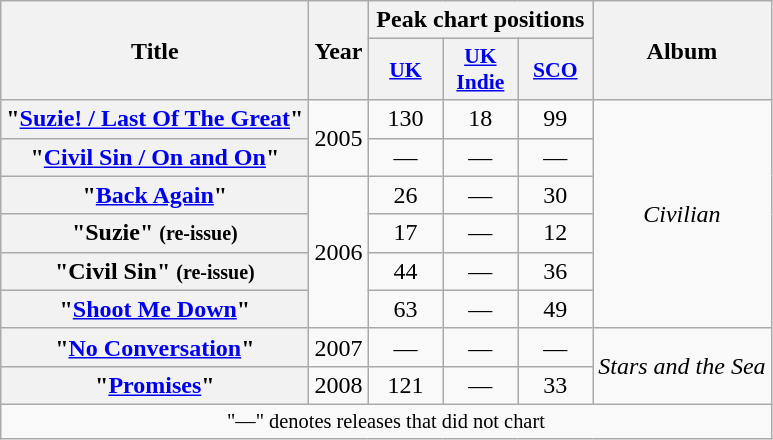<table class="wikitable plainrowheaders" style="text-align:center;" border="1">
<tr>
<th scope="col" rowspan="2">Title</th>
<th scope="col" rowspan="2">Year</th>
<th scope="col" colspan="3">Peak chart positions</th>
<th scope="col" rowspan="2">Album</th>
</tr>
<tr>
<th scope="col" style="width:3em;font-size:90%;"><a href='#'>UK</a><br></th>
<th scope="col" style="width:3em;font-size:90%;"><a href='#'>UK<br>Indie</a><br></th>
<th scope="col" style="width:3em;font-size:90%;"><a href='#'>SCO</a><br></th>
</tr>
<tr>
<th scope="row">"<a href='#'>Suzie! / Last Of The Great</a>"</th>
<td rowspan="2">2005</td>
<td>130</td>
<td>18</td>
<td>99</td>
<td rowspan="6"><em>Civilian</em></td>
</tr>
<tr>
<th scope="row">"<a href='#'>Civil Sin / On and On</a>"</th>
<td>—</td>
<td>—</td>
<td>—</td>
</tr>
<tr>
<th scope="row">"<a href='#'>Back Again</a>"</th>
<td rowspan="4">2006</td>
<td>26</td>
<td>—</td>
<td>30</td>
</tr>
<tr>
<th scope="row">"Suzie" <small>(re-issue)</small></th>
<td>17</td>
<td>—</td>
<td>12</td>
</tr>
<tr>
<th scope="row">"Civil Sin" <small>(re-issue)</small></th>
<td>44</td>
<td>—</td>
<td>36</td>
</tr>
<tr>
<th scope="row">"<a href='#'>Shoot Me Down</a>"</th>
<td>63</td>
<td>—</td>
<td>49</td>
</tr>
<tr>
<th scope="row">"<a href='#'>No Conversation</a>"</th>
<td>2007</td>
<td>—</td>
<td>—</td>
<td>—</td>
<td rowspan="2"><em>Stars and the Sea</em></td>
</tr>
<tr>
<th scope="row">"<a href='#'>Promises</a>"</th>
<td>2008</td>
<td>121</td>
<td>—</td>
<td>33</td>
</tr>
<tr>
<td colspan="10" style="font-size:85%">"—" denotes releases that did not chart</td>
</tr>
</table>
